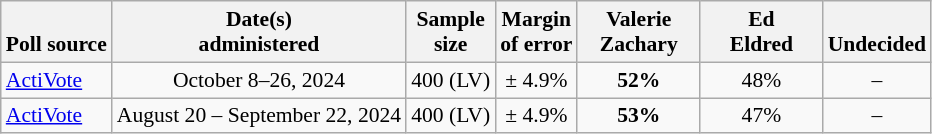<table class="wikitable" style="font-size:90%;text-align:center;">
<tr valign=bottom>
<th>Poll source</th>
<th>Date(s)<br>administered</th>
<th>Sample<br>size</th>
<th>Margin<br>of error</th>
<th style="width:75px;">Valerie<br>Zachary</th>
<th style="width:75px;">Ed<br>Eldred</th>
<th>Undecided</th>
</tr>
<tr>
<td style="text-align:left;"><a href='#'>ActiVote</a></td>
<td>October 8–26, 2024</td>
<td>400 (LV)</td>
<td>± 4.9%</td>
<td><strong>52%</strong></td>
<td>48%</td>
<td>–</td>
</tr>
<tr>
<td style="text-align:left;"><a href='#'>ActiVote</a></td>
<td>August 20 – September 22, 2024</td>
<td>400 (LV)</td>
<td>± 4.9%</td>
<td><strong>53%</strong></td>
<td>47%</td>
<td>–</td>
</tr>
</table>
